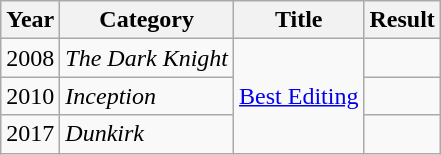<table class="wikitable">
<tr>
<th>Year</th>
<th>Category</th>
<th>Title</th>
<th>Result</th>
</tr>
<tr>
<td>2008</td>
<td><em>The Dark Knight</em></td>
<td rowspan=3><a href='#'>Best Editing</a></td>
<td></td>
</tr>
<tr>
<td>2010</td>
<td><em>Inception</em></td>
<td></td>
</tr>
<tr>
<td>2017</td>
<td><em>Dunkirk</em></td>
<td></td>
</tr>
</table>
